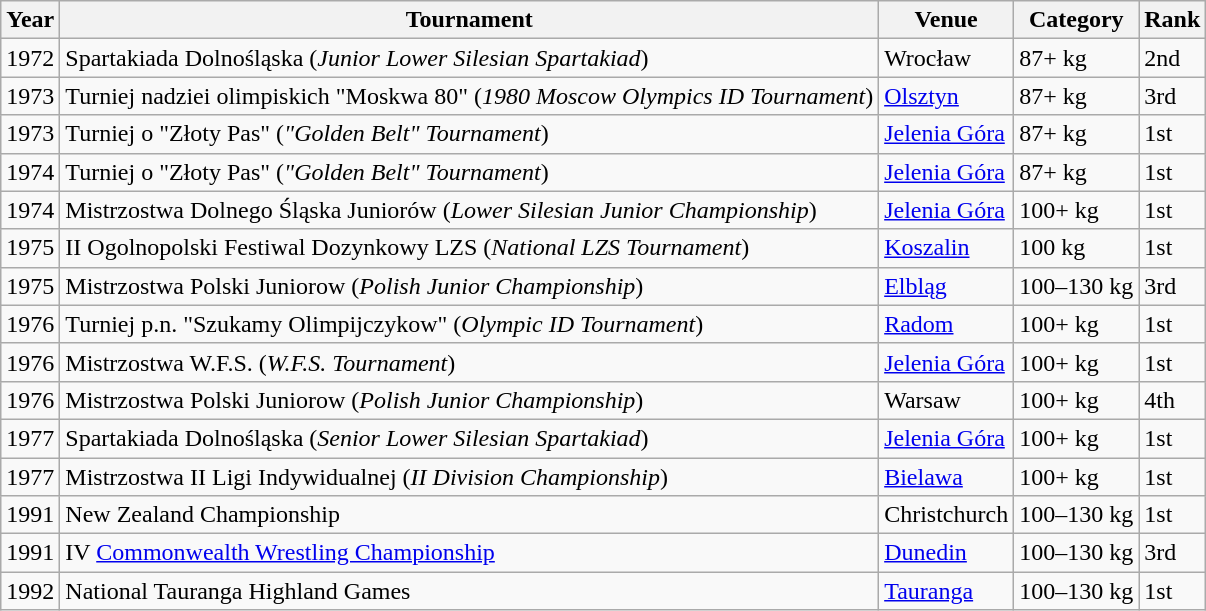<table class="wikitable">
<tr>
<th>Year</th>
<th>Tournament</th>
<th>Venue</th>
<th>Category</th>
<th>Rank</th>
</tr>
<tr>
<td>1972</td>
<td>Spartakiada Dolnośląska (<em>Junior Lower Silesian Spartakiad</em>)</td>
<td>Wrocław</td>
<td>87+ kg</td>
<td>2nd</td>
</tr>
<tr>
<td>1973</td>
<td>Turniej nadziei olimpiskich "Moskwa 80" (<em>1980 Moscow Olympics ID Tournament</em>)</td>
<td><a href='#'>Olsztyn</a></td>
<td>87+ kg</td>
<td>3rd</td>
</tr>
<tr>
<td>1973</td>
<td>Turniej o "Złoty Pas" (<em>"Golden Belt" Tournament</em>)</td>
<td><a href='#'>Jelenia Góra</a></td>
<td>87+ kg</td>
<td>1st</td>
</tr>
<tr>
<td>1974</td>
<td>Turniej o "Złoty Pas" (<em>"Golden Belt" Tournament</em>)</td>
<td><a href='#'>Jelenia Góra</a></td>
<td>87+ kg</td>
<td>1st</td>
</tr>
<tr>
<td>1974</td>
<td>Mistrzostwa Dolnego Śląska Juniorów (<em>Lower Silesian Junior Championship</em>)</td>
<td><a href='#'>Jelenia Góra</a></td>
<td>100+ kg</td>
<td>1st</td>
</tr>
<tr>
<td>1975</td>
<td>II Ogolnopolski Festiwal Dozynkowy LZS (<em>National LZS Tournament</em>)</td>
<td><a href='#'>Koszalin</a></td>
<td>100 kg</td>
<td>1st</td>
</tr>
<tr>
<td>1975</td>
<td>Mistrzostwa Polski Juniorow (<em>Polish Junior Championship</em>)</td>
<td><a href='#'>Elbląg</a></td>
<td>100–130 kg</td>
<td>3rd</td>
</tr>
<tr>
<td>1976</td>
<td>Turniej p.n. "Szukamy Olimpijczykow" (<em>Olympic ID Tournament</em>)</td>
<td><a href='#'>Radom</a></td>
<td>100+ kg</td>
<td>1st</td>
</tr>
<tr>
<td>1976</td>
<td>Mistrzostwa W.F.S. (<em>W.F.S. Tournament</em>)</td>
<td><a href='#'>Jelenia Góra</a></td>
<td>100+ kg</td>
<td>1st</td>
</tr>
<tr>
<td>1976</td>
<td>Mistrzostwa Polski Juniorow (<em>Polish Junior Championship</em>)</td>
<td>Warsaw</td>
<td>100+ kg</td>
<td>4th</td>
</tr>
<tr>
<td>1977</td>
<td>Spartakiada Dolnośląska (<em>Senior Lower Silesian Spartakiad</em>)</td>
<td><a href='#'>Jelenia Góra</a></td>
<td>100+ kg</td>
<td>1st</td>
</tr>
<tr>
<td>1977</td>
<td>Mistrzostwa II Ligi Indywidualnej (<em>II Division Championship</em>)</td>
<td><a href='#'>Bielawa</a></td>
<td>100+ kg</td>
<td>1st</td>
</tr>
<tr>
<td>1991</td>
<td>New Zealand Championship</td>
<td>Christchurch</td>
<td>100–130 kg</td>
<td>1st</td>
</tr>
<tr>
<td>1991</td>
<td>IV <a href='#'>Commonwealth Wrestling Championship</a></td>
<td><a href='#'>Dunedin</a></td>
<td>100–130 kg</td>
<td>3rd</td>
</tr>
<tr>
<td>1992</td>
<td>National Tauranga Highland Games</td>
<td><a href='#'>Tauranga</a></td>
<td>100–130 kg</td>
<td>1st</td>
</tr>
</table>
